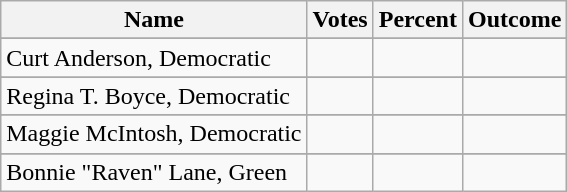<table class="wikitable">
<tr>
<th>Name</th>
<th>Votes</th>
<th>Percent</th>
<th>Outcome</th>
</tr>
<tr>
</tr>
<tr>
<td>Curt Anderson, Democratic</td>
<td></td>
<td>  </td>
<td>   </td>
</tr>
<tr>
</tr>
<tr>
<td>Regina T. Boyce, Democratic</td>
<td></td>
<td>  </td>
<td>   </td>
</tr>
<tr>
</tr>
<tr>
<td>Maggie McIntosh, Democratic</td>
<td></td>
<td>  </td>
<td>   </td>
</tr>
<tr>
</tr>
<tr>
<td>Bonnie "Raven" Lane, Green</td>
<td></td>
<td>  </td>
<td>   </td>
</tr>
</table>
